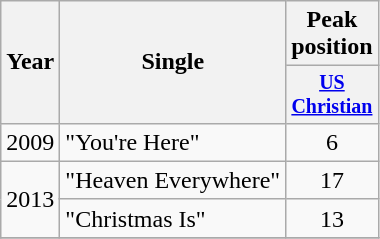<table class="wikitable" style="text-align:center;">
<tr>
<th rowspan="2">Year</th>
<th rowspan="2">Single</th>
<th colspan="1">Peak position</th>
</tr>
<tr style="font-size:smaller;">
<th width="45"><a href='#'>US Christian</a><br></th>
</tr>
<tr>
<td>2009</td>
<td align="left">"You're Here"</td>
<td>6</td>
</tr>
<tr>
<td rowspan="2">2013</td>
<td align="left">"Heaven Everywhere"</td>
<td>17</td>
</tr>
<tr>
<td align="left">"Christmas Is"</td>
<td>13</td>
</tr>
<tr>
</tr>
</table>
